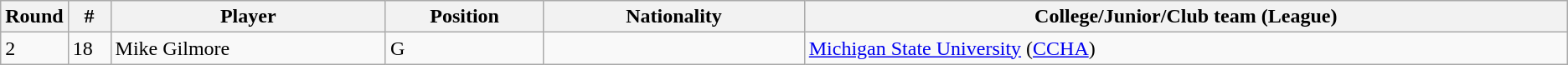<table class="wikitable">
<tr>
<th bgcolor="#DDDDFF" width=2.00%">Round</th>
<th bgcolor="#DDDDFF" width=2.75%">#</th>
<th bgcolor="#DDDDFF" width="18.0%">Player</th>
<th bgcolor="#DDDDFF" width="10.25%">Position</th>
<th bgcolor="#DDDDFF" width="17.0%">Nationality</th>
<th bgcolor="#DDDDFF" width="100.0%">College/Junior/Club team (League)</th>
</tr>
<tr>
<td>2</td>
<td>18</td>
<td>Mike Gilmore</td>
<td>G</td>
<td></td>
<td><a href='#'>Michigan State University</a> (<a href='#'>CCHA</a>)</td>
</tr>
</table>
